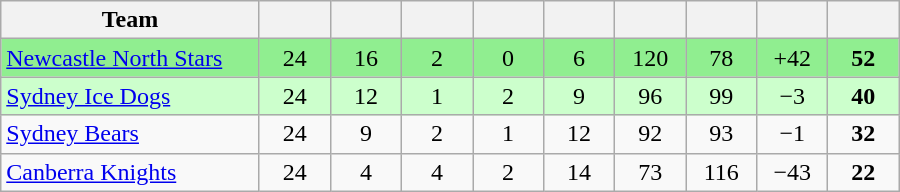<table class="wikitable" style="text-align:center;">
<tr>
<th width=165>Team</th>
<th width=40></th>
<th width=40></th>
<th width=40></th>
<th width=40></th>
<th width=40></th>
<th width=40></th>
<th width=40></th>
<th width=40></th>
<th width=40></th>
</tr>
<tr bgcolor="#90EE90">
<td style="text-align:left;"><a href='#'>Newcastle North Stars</a></td>
<td>24</td>
<td>16</td>
<td>2</td>
<td>0</td>
<td>6</td>
<td>120</td>
<td>78</td>
<td>+42</td>
<td><strong>52</strong></td>
</tr>
<tr bgcolor="#ccffcc">
<td style="text-align:left;"><a href='#'>Sydney Ice Dogs</a></td>
<td>24</td>
<td>12</td>
<td>1</td>
<td>2</td>
<td>9</td>
<td>96</td>
<td>99</td>
<td>−3</td>
<td><strong>40</strong></td>
</tr>
<tr>
<td style="text-align:left;"><a href='#'>Sydney Bears</a></td>
<td>24</td>
<td>9</td>
<td>2</td>
<td>1</td>
<td>12</td>
<td>92</td>
<td>93</td>
<td>−1</td>
<td><strong>32</strong></td>
</tr>
<tr>
<td style="text-align:left;"><a href='#'>Canberra Knights</a></td>
<td>24</td>
<td>4</td>
<td>4</td>
<td>2</td>
<td>14</td>
<td>73</td>
<td>116</td>
<td>−43</td>
<td><strong>22</strong></td>
</tr>
</table>
